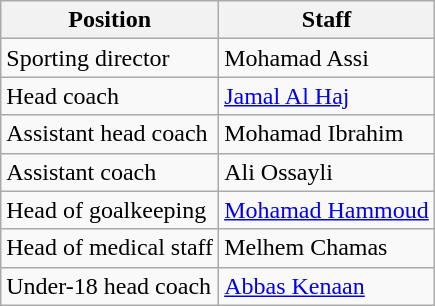<table class="wikitable">
<tr>
<th>Position</th>
<th>Staff</th>
</tr>
<tr>
<td>Sporting director</td>
<td> Mohamad Assi</td>
</tr>
<tr>
<td>Head coach</td>
<td> <a href='#'>Jamal Al Haj</a></td>
</tr>
<tr>
<td>Assistant head coach</td>
<td> Mohamad Ibrahim</td>
</tr>
<tr>
<td>Assistant coach</td>
<td> Ali Ossayli</td>
</tr>
<tr>
<td>Head of goalkeeping</td>
<td> <a href='#'>Mohamad Hammoud</a></td>
</tr>
<tr>
<td>Head of medical staff</td>
<td> Melhem Chamas</td>
</tr>
<tr>
<td>Under-18 head coach</td>
<td> <a href='#'>Abbas Kenaan</a></td>
</tr>
</table>
